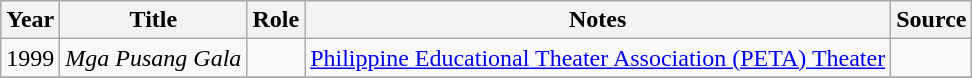<table class="wikitable sortable" >
<tr>
<th>Year</th>
<th>Title</th>
<th>Role</th>
<th class="unsortable">Notes </th>
<th class="unsortable">Source </th>
</tr>
<tr>
<td>1999</td>
<td><em>Mga Pusang Gala</em></td>
<td></td>
<td><a href='#'>Philippine Educational Theater Association (PETA) Theater</a></td>
<td></td>
</tr>
<tr>
</tr>
</table>
